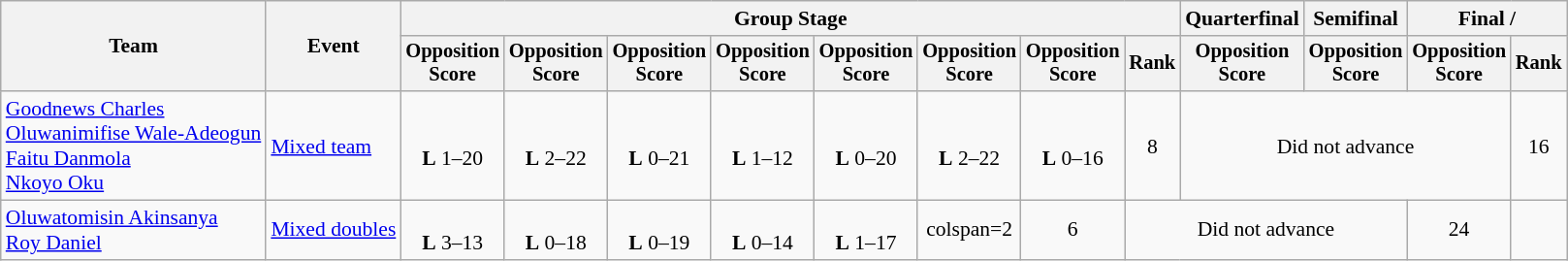<table class="wikitable" style="font-size:90%">
<tr>
<th rowspan=2>Team</th>
<th rowspan=2>Event</th>
<th colspan=8>Group Stage</th>
<th>Quarterfinal</th>
<th>Semifinal</th>
<th colspan=2>Final / </th>
</tr>
<tr style="font-size:95%">
<th>Opposition <br> Score</th>
<th>Opposition <br> Score</th>
<th>Opposition <br> Score</th>
<th>Opposition <br> Score</th>
<th>Opposition <br> Score</th>
<th>Opposition <br> Score</th>
<th>Opposition <br> Score</th>
<th>Rank</th>
<th>Opposition <br> Score</th>
<th>Opposition <br> Score</th>
<th>Opposition <br> Score</th>
<th>Rank</th>
</tr>
<tr align=center>
<td align=left><a href='#'>Goodnews Charles</a><br><a href='#'>Oluwanimifise Wale-Adeogun</a><br><a href='#'>Faitu Danmola</a><br><a href='#'>Nkoyo Oku</a></td>
<td align=left><a href='#'>Mixed team</a></td>
<td><br><strong>L</strong> 1–20</td>
<td><br><strong>L</strong> 2–22</td>
<td><br><strong>L</strong> 0–21</td>
<td><br><strong>L</strong> 1–12</td>
<td><br><strong>L</strong> 0–20</td>
<td><br><strong>L</strong> 2–22</td>
<td><br><strong>L</strong> 0–16</td>
<td>8</td>
<td colspan=3>Did not advance</td>
<td>16</td>
</tr>
<tr align=center>
<td align=left><a href='#'>Oluwatomisin Akinsanya</a><br><a href='#'>Roy Daniel</a></td>
<td align=left><a href='#'>Mixed doubles</a></td>
<td><br><strong>L</strong> 3–13</td>
<td><br><strong>L</strong> 0–18</td>
<td><br><strong>L</strong> 0–19</td>
<td><br><strong>L</strong> 0–14</td>
<td><br><strong>L</strong> 1–17</td>
<td>colspan=2</td>
<td>6</td>
<td colspan=3>Did not advance</td>
<td>24</td>
</tr>
</table>
